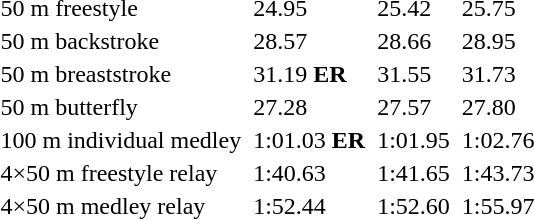<table>
<tr>
<td>50 m freestyle</td>
<td></td>
<td>24.95</td>
<td></td>
<td>25.42</td>
<td></td>
<td>25.75</td>
</tr>
<tr>
<td>50 m backstroke</td>
<td></td>
<td>28.57</td>
<td></td>
<td>28.66</td>
<td></td>
<td>28.95</td>
</tr>
<tr>
<td>50 m breaststroke</td>
<td></td>
<td>31.19 <strong>ER</strong></td>
<td></td>
<td>31.55</td>
<td></td>
<td>31.73</td>
</tr>
<tr>
<td>50 m butterfly</td>
<td></td>
<td>27.28</td>
<td></td>
<td>27.57</td>
<td></td>
<td>27.80</td>
</tr>
<tr>
<td>100 m individual medley</td>
<td></td>
<td>1:01.03 <strong>ER</strong></td>
<td></td>
<td>1:01.95</td>
<td></td>
<td>1:02.76</td>
</tr>
<tr>
<td>4×50 m freestyle relay</td>
<td></td>
<td>1:40.63</td>
<td></td>
<td>1:41.65</td>
<td></td>
<td>1:43.73</td>
</tr>
<tr>
<td>4×50 m medley relay</td>
<td></td>
<td>1:52.44</td>
<td></td>
<td>1:52.60</td>
<td></td>
<td>1:55.97</td>
</tr>
</table>
